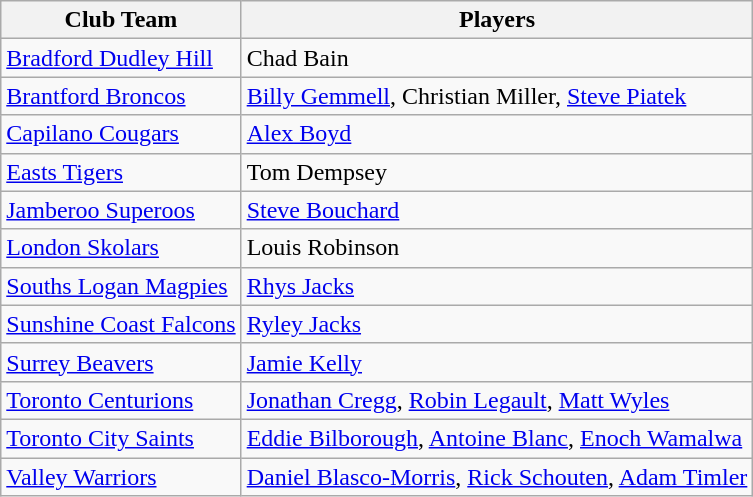<table class="wikitable">
<tr>
<th>Club Team</th>
<th>Players</th>
</tr>
<tr>
<td> <a href='#'>Bradford Dudley Hill</a></td>
<td>Chad Bain</td>
</tr>
<tr>
<td> <a href='#'>Brantford Broncos</a></td>
<td><a href='#'>Billy Gemmell</a>, Christian Miller, <a href='#'>Steve Piatek</a></td>
</tr>
<tr>
<td> <a href='#'>Capilano Cougars</a></td>
<td><a href='#'>Alex Boyd</a></td>
</tr>
<tr>
<td> <a href='#'>Easts Tigers</a></td>
<td> Tom Dempsey</td>
</tr>
<tr>
<td> <a href='#'>Jamberoo Superoos</a></td>
<td><a href='#'>Steve Bouchard</a></td>
</tr>
<tr>
<td> <a href='#'>London Skolars</a></td>
<td> Louis Robinson</td>
</tr>
<tr>
<td> <a href='#'>Souths Logan Magpies</a></td>
<td>  <a href='#'>Rhys Jacks</a></td>
</tr>
<tr>
<td> <a href='#'>Sunshine Coast Falcons</a></td>
<td> <a href='#'>Ryley Jacks</a></td>
</tr>
<tr>
<td> <a href='#'>Surrey Beavers</a></td>
<td><a href='#'>Jamie Kelly</a></td>
</tr>
<tr>
<td> <a href='#'>Toronto Centurions</a></td>
<td><a href='#'>Jonathan Cregg</a>, <a href='#'>Robin Legault</a>,  <a href='#'>Matt Wyles</a></td>
</tr>
<tr>
<td> <a href='#'>Toronto City Saints</a></td>
<td><a href='#'>Eddie Bilborough</a>, <a href='#'>Antoine Blanc</a>, <a href='#'>Enoch Wamalwa</a></td>
</tr>
<tr>
<td> <a href='#'>Valley Warriors</a></td>
<td><a href='#'>Daniel Blasco-Morris</a>,  <a href='#'>Rick Schouten</a>, <a href='#'>Adam Timler</a></td>
</tr>
</table>
